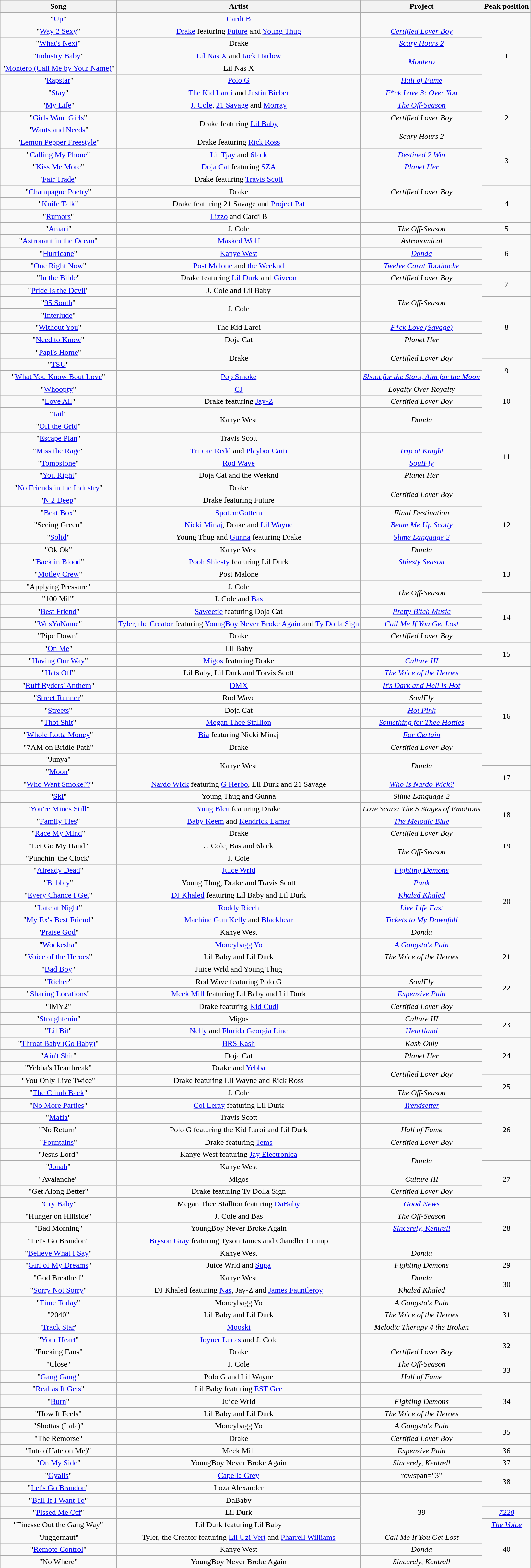<table class="wikitable sortable plainrowheaders" style="text-align:center;">
<tr>
<th scope="col">Song</th>
<th scope="col">Artist</th>
<th scope="col">Project</th>
<th scope="col">Peak position</th>
</tr>
<tr>
<td>"<a href='#'>Up</a>"</td>
<td><a href='#'>Cardi B</a></td>
<td></td>
<td rowspan="7">1</td>
</tr>
<tr>
<td>"<a href='#'>Way 2 Sexy</a>"</td>
<td><a href='#'>Drake</a> featuring <a href='#'>Future</a> and <a href='#'>Young Thug</a></td>
<td><em><a href='#'>Certified Lover Boy</a></em></td>
</tr>
<tr>
<td>"<a href='#'>What's Next</a>"</td>
<td>Drake</td>
<td><em><a href='#'>Scary Hours 2</a></em></td>
</tr>
<tr>
<td>"<a href='#'>Industry Baby</a>"</td>
<td><a href='#'>Lil Nas X</a> and <a href='#'>Jack Harlow</a></td>
<td rowspan="2"><em><a href='#'>Montero</a></em></td>
</tr>
<tr>
<td>"<a href='#'>Montero (Call Me by Your Name)</a>"</td>
<td>Lil Nas X</td>
</tr>
<tr>
<td>"<a href='#'>Rapstar</a>"</td>
<td><a href='#'>Polo G</a></td>
<td><em><a href='#'>Hall of Fame</a></em></td>
</tr>
<tr>
<td>"<a href='#'>Stay</a>"</td>
<td><a href='#'>The Kid Laroi</a> and <a href='#'>Justin Bieber</a></td>
<td><em><a href='#'>F*ck Love 3: Over You</a></em></td>
</tr>
<tr>
<td>"<a href='#'>My Life</a>"</td>
<td><a href='#'>J. Cole</a>, <a href='#'>21 Savage</a> and <a href='#'>Morray</a></td>
<td><em><a href='#'>The Off-Season</a></em></td>
<td rowspan="3">2</td>
</tr>
<tr>
<td>"<a href='#'>Girls Want Girls</a>"</td>
<td rowspan="2">Drake featuring <a href='#'>Lil Baby</a></td>
<td><em>Certified Lover Boy</em></td>
</tr>
<tr>
<td>"<a href='#'>Wants and Needs</a>"</td>
<td rowspan="2"><em>Scary Hours 2</em></td>
</tr>
<tr>
<td>"<a href='#'>Lemon Pepper Freestyle</a>"</td>
<td>Drake featuring <a href='#'>Rick Ross</a></td>
<td rowspan="4">3</td>
</tr>
<tr>
<td>"<a href='#'>Calling My Phone</a>"</td>
<td><a href='#'>Lil Tjay</a> and <a href='#'>6lack</a></td>
<td><em><a href='#'>Destined 2 Win</a></em></td>
</tr>
<tr>
<td>"<a href='#'>Kiss Me More</a>"</td>
<td><a href='#'>Doja Cat</a> featuring <a href='#'>SZA</a></td>
<td><em><a href='#'>Planet Her</a></em></td>
</tr>
<tr>
<td>"<a href='#'>Fair Trade</a>"</td>
<td>Drake featuring <a href='#'>Travis Scott</a></td>
<td rowspan="3"><em>Certified Lover Boy</em></td>
</tr>
<tr>
<td>"<a href='#'>Champagne Poetry</a>"</td>
<td>Drake</td>
<td rowspan="3">4</td>
</tr>
<tr>
<td>"<a href='#'>Knife Talk</a>"</td>
<td>Drake featuring 21 Savage and <a href='#'>Project Pat</a></td>
</tr>
<tr>
<td>"<a href='#'>Rumors</a>"</td>
<td><a href='#'>Lizzo</a> and Cardi B</td>
<td></td>
</tr>
<tr>
<td>"<a href='#'>Amari</a>"</td>
<td>J. Cole</td>
<td><em>The Off-Season</em></td>
<td>5</td>
</tr>
<tr>
<td>"<a href='#'>Astronaut in the Ocean</a>"</td>
<td><a href='#'>Masked Wolf</a></td>
<td><em>Astronomical</em></td>
<td rowspan="3">6</td>
</tr>
<tr>
<td>"<a href='#'>Hurricane</a>"</td>
<td><a href='#'>Kanye West</a></td>
<td><em><a href='#'>Donda</a></em></td>
</tr>
<tr>
<td>"<a href='#'>One Right Now</a>"</td>
<td><a href='#'>Post Malone</a> and <a href='#'>the Weeknd</a></td>
<td><em><a href='#'>Twelve Carat Toothache</a></em></td>
</tr>
<tr>
<td>"<a href='#'>In the Bible</a>"</td>
<td>Drake featuring <a href='#'>Lil Durk</a> and <a href='#'>Giveon</a></td>
<td><em>Certified Lover Boy</em></td>
<td rowspan="2">7</td>
</tr>
<tr>
<td>"<a href='#'>Pride Is the Devil</a>"</td>
<td>J. Cole and Lil Baby</td>
<td rowspan="3"><em>The Off-Season</em></td>
</tr>
<tr>
<td>"<a href='#'>95 South</a>"</td>
<td rowspan="2">J. Cole</td>
<td rowspan="5">8</td>
</tr>
<tr>
<td>"<a href='#'>Interlude</a>"</td>
</tr>
<tr>
<td>"<a href='#'>Without You</a>"</td>
<td>The Kid Laroi</td>
<td><em><a href='#'>F*ck Love (Savage)</a></em></td>
</tr>
<tr>
<td>"<a href='#'>Need to Know</a>"</td>
<td>Doja Cat</td>
<td><em>Planet Her</em></td>
</tr>
<tr>
<td>"<a href='#'>Papi's Home</a>"</td>
<td rowspan="2">Drake</td>
<td rowspan="2"><em>Certified Lover Boy</em></td>
</tr>
<tr>
<td>"<a href='#'>TSU</a>"</td>
<td rowspan="2">9</td>
</tr>
<tr>
<td>"<a href='#'>What You Know Bout Love</a>"</td>
<td><a href='#'>Pop Smoke</a></td>
<td><em><a href='#'>Shoot for the Stars, Aim for the Moon</a></em></td>
</tr>
<tr>
<td>"<a href='#'>Whoopty</a>"</td>
<td><a href='#'>CJ</a></td>
<td><em>Loyalty Over Royalty</em></td>
<td rowspan="3">10</td>
</tr>
<tr>
<td>"<a href='#'>Love All</a>"</td>
<td>Drake featuring <a href='#'>Jay-Z</a></td>
<td><em>Certified Lover Boy</em></td>
</tr>
<tr>
<td>"<a href='#'>Jail</a>"</td>
<td rowspan="2">Kanye West</td>
<td rowspan="2"><em>Donda</em></td>
</tr>
<tr>
<td>"<a href='#'>Off the Grid</a>"</td>
<td rowspan="6">11</td>
</tr>
<tr>
<td>"<a href='#'>Escape Plan</a>"</td>
<td>Travis Scott</td>
<td></td>
</tr>
<tr>
<td>"<a href='#'>Miss the Rage</a>"</td>
<td><a href='#'>Trippie Redd</a> and <a href='#'>Playboi Carti</a></td>
<td><em><a href='#'>Trip at Knight</a></em></td>
</tr>
<tr>
<td>"<a href='#'>Tombstone</a>"</td>
<td><a href='#'>Rod Wave</a></td>
<td><em><a href='#'>SoulFly</a></em></td>
</tr>
<tr>
<td>"<a href='#'>You Right</a>"</td>
<td>Doja Cat and the Weeknd</td>
<td><em>Planet Her</em></td>
</tr>
<tr>
<td>"<a href='#'>No Friends in the Industry</a>"</td>
<td>Drake</td>
<td rowspan="2"><em>Certified Lover Boy</em></td>
</tr>
<tr>
<td>"<a href='#'>N 2 Deep</a>"</td>
<td>Drake featuring Future</td>
<td rowspan="5">12</td>
</tr>
<tr>
<td>"<a href='#'>Beat Box</a>"</td>
<td><a href='#'>SpotemGottem</a></td>
<td><em>Final Destination</em></td>
</tr>
<tr>
<td>"Seeing Green"</td>
<td><a href='#'>Nicki Minaj</a>, Drake and <a href='#'>Lil Wayne</a></td>
<td><em><a href='#'>Beam Me Up Scotty</a></em></td>
</tr>
<tr>
<td>"<a href='#'>Solid</a>"</td>
<td>Young Thug and <a href='#'>Gunna</a> featuring Drake</td>
<td><em><a href='#'>Slime Language 2</a></em></td>
</tr>
<tr>
<td>"Ok Ok"</td>
<td>Kanye West</td>
<td><em>Donda</em></td>
</tr>
<tr>
<td>"<a href='#'>Back in Blood</a>"</td>
<td><a href='#'>Pooh Shiesty</a> featuring Lil Durk</td>
<td><em><a href='#'>Shiesty Season</a></em></td>
<td rowspan="3">13</td>
</tr>
<tr>
<td>"<a href='#'>Motley Crew</a>"</td>
<td>Post Malone</td>
<td></td>
</tr>
<tr>
<td>"Applying Pressure"</td>
<td>J. Cole</td>
<td rowspan="2"><em>The Off-Season</em></td>
</tr>
<tr>
<td>"100 Mil'"</td>
<td>J. Cole and <a href='#'>Bas</a></td>
<td rowspan="4">14</td>
</tr>
<tr>
<td>"<a href='#'>Best Friend</a>"</td>
<td><a href='#'>Saweetie</a> featuring Doja Cat</td>
<td><em><a href='#'>Pretty Bitch Music</a></em></td>
</tr>
<tr>
<td>"<a href='#'>WusYaName</a>"</td>
<td><a href='#'>Tyler, the Creator</a> featuring <a href='#'>YoungBoy Never Broke Again</a> and <a href='#'>Ty Dolla Sign</a></td>
<td><em><a href='#'>Call Me If You Get Lost</a></em></td>
</tr>
<tr>
<td>"Pipe Down"</td>
<td>Drake</td>
<td><em>Certified Lover Boy</em></td>
</tr>
<tr>
<td>"<a href='#'>On Me</a>"</td>
<td>Lil Baby</td>
<td></td>
<td rowspan="2">15</td>
</tr>
<tr>
<td>"<a href='#'>Having Our Way</a>"</td>
<td><a href='#'>Migos</a> featuring Drake</td>
<td><em><a href='#'>Culture III</a></em></td>
</tr>
<tr>
<td>"<a href='#'>Hats Off</a>"</td>
<td>Lil Baby, Lil Durk and Travis Scott</td>
<td><em><a href='#'>The Voice of the Heroes</a></em></td>
<td rowspan="8">16</td>
</tr>
<tr>
<td>"<a href='#'>Ruff Ryders' Anthem</a>"</td>
<td><a href='#'>DMX</a></td>
<td><em><a href='#'>It's Dark and Hell Is Hot</a></em></td>
</tr>
<tr>
<td>"<a href='#'>Street Runner</a>"</td>
<td>Rod Wave</td>
<td><em>SoulFly</em></td>
</tr>
<tr>
<td>"<a href='#'>Streets</a>"</td>
<td>Doja Cat</td>
<td><em><a href='#'>Hot Pink</a></em></td>
</tr>
<tr>
<td>"<a href='#'>Thot Shit</a>"</td>
<td><a href='#'>Megan Thee Stallion</a></td>
<td><em><a href='#'>Something for Thee Hotties</a></em></td>
</tr>
<tr>
<td>"<a href='#'>Whole Lotta Money</a>"</td>
<td><a href='#'>Bia</a> featuring Nicki Minaj</td>
<td><em><a href='#'>For Certain</a></em></td>
</tr>
<tr>
<td>"7AM on Bridle Path"</td>
<td>Drake</td>
<td><em>Certified Lover Boy</em></td>
</tr>
<tr>
<td>"Junya"</td>
<td rowspan="2">Kanye West</td>
<td rowspan="2"><em>Donda</em></td>
</tr>
<tr>
<td>"<a href='#'>Moon</a>"</td>
<td rowspan="2">17</td>
</tr>
<tr>
<td>"<a href='#'>Who Want Smoke??</a>"</td>
<td><a href='#'>Nardo Wick</a> featuring <a href='#'>G Herbo</a>, Lil Durk and 21 Savage</td>
<td><em><a href='#'>Who Is Nardo Wick?</a></em></td>
</tr>
<tr>
<td>"<a href='#'>Ski</a>"</td>
<td>Young Thug and Gunna</td>
<td><em>Slime Language 2</em></td>
<td rowspan="4">18</td>
</tr>
<tr>
<td>"<a href='#'>You're Mines Still</a>"</td>
<td><a href='#'>Yung Bleu</a> featuring Drake</td>
<td><em>Love Scars: The 5 Stages of Emotions</em></td>
</tr>
<tr>
<td>"<a href='#'>Family Ties</a>"</td>
<td><a href='#'>Baby Keem</a> and <a href='#'>Kendrick Lamar</a></td>
<td><em><a href='#'>The Melodic Blue</a></em></td>
</tr>
<tr>
<td>"<a href='#'>Race My Mind</a>"</td>
<td>Drake</td>
<td><em>Certified Lover Boy</em></td>
</tr>
<tr>
<td>"Let Go My Hand"</td>
<td>J. Cole, Bas and 6lack</td>
<td rowspan="2"><em>The Off-Season</em></td>
<td>19</td>
</tr>
<tr>
<td>"Punchin' the Clock"</td>
<td>J. Cole</td>
<td rowspan="8">20</td>
</tr>
<tr>
<td>"<a href='#'>Already Dead</a>"</td>
<td><a href='#'>Juice Wrld</a></td>
<td><em><a href='#'>Fighting Demons</a></em></td>
</tr>
<tr>
<td>"<a href='#'>Bubbly</a>"</td>
<td>Young Thug, Drake and Travis Scott</td>
<td><em><a href='#'>Punk</a></em></td>
</tr>
<tr>
<td>"<a href='#'>Every Chance I Get</a>"</td>
<td><a href='#'>DJ Khaled</a> featuring Lil Baby and Lil Durk</td>
<td><em><a href='#'>Khaled Khaled</a></em></td>
</tr>
<tr>
<td>"<a href='#'>Late at Night</a>"</td>
<td><a href='#'>Roddy Ricch</a></td>
<td><em><a href='#'>Live Life Fast</a></em></td>
</tr>
<tr>
<td>"<a href='#'>My Ex's Best Friend</a>"</td>
<td><a href='#'>Machine Gun Kelly</a> and <a href='#'>Blackbear</a></td>
<td><em><a href='#'>Tickets to My Downfall</a></em></td>
</tr>
<tr>
<td>"<a href='#'>Praise God</a>"</td>
<td>Kanye West</td>
<td><em>Donda</em></td>
</tr>
<tr>
<td>"<a href='#'>Wockesha</a>"</td>
<td><a href='#'>Moneybagg Yo</a></td>
<td><em><a href='#'>A Gangsta's Pain</a></em></td>
</tr>
<tr>
<td>"<a href='#'>Voice of the Heroes</a>"</td>
<td>Lil Baby and Lil Durk</td>
<td><em>The Voice of the Heroes</em></td>
<td>21</td>
</tr>
<tr>
<td>"<a href='#'>Bad Boy</a>"</td>
<td>Juice Wrld and Young Thug</td>
<td></td>
<td rowspan="4">22</td>
</tr>
<tr>
<td>"<a href='#'>Richer</a>"</td>
<td>Rod Wave featuring Polo G</td>
<td><em>SoulFly</em></td>
</tr>
<tr>
<td>"<a href='#'>Sharing Locations</a>"</td>
<td><a href='#'>Meek Mill</a> featuring Lil Baby and Lil Durk</td>
<td><em><a href='#'>Expensive Pain</a></em></td>
</tr>
<tr>
<td>"IMY2"</td>
<td>Drake featuring <a href='#'>Kid Cudi</a></td>
<td><em>Certified Lover Boy</em></td>
</tr>
<tr>
<td>"<a href='#'>Straightenin</a>"</td>
<td>Migos</td>
<td><em>Culture III</em></td>
<td rowspan="2">23</td>
</tr>
<tr>
<td>"<a href='#'>Lil Bit</a>"</td>
<td><a href='#'>Nelly</a> and <a href='#'>Florida Georgia Line</a></td>
<td><em><a href='#'>Heartland</a></em></td>
</tr>
<tr>
<td>"<a href='#'>Throat Baby (Go Baby)</a>"</td>
<td><a href='#'>BRS Kash</a></td>
<td><em>Kash Only</em></td>
<td rowspan="3">24</td>
</tr>
<tr>
<td>"<a href='#'>Ain't Shit</a>"</td>
<td>Doja Cat</td>
<td><em>Planet Her</em></td>
</tr>
<tr>
<td>"Yebba's Heartbreak"</td>
<td>Drake and <a href='#'>Yebba</a></td>
<td rowspan="2"><em>Certified Lover Boy</em></td>
</tr>
<tr>
<td>"You Only Live Twice"</td>
<td>Drake featuring Lil Wayne and Rick Ross</td>
<td rowspan="2">25</td>
</tr>
<tr>
<td>"<a href='#'>The Climb Back</a>"</td>
<td>J. Cole</td>
<td><em>The Off-Season</em></td>
</tr>
<tr>
<td>"<a href='#'>No More Parties</a>"</td>
<td><a href='#'>Coi Leray</a> featuring Lil Durk</td>
<td><em><a href='#'>Trendsetter</a></em></td>
<td rowspan="5">26</td>
</tr>
<tr>
<td>"<a href='#'>Mafia</a>"</td>
<td>Travis Scott</td>
<td></td>
</tr>
<tr>
<td>"No Return"</td>
<td>Polo G featuring the Kid Laroi and Lil Durk</td>
<td><em>Hall of Fame</em></td>
</tr>
<tr>
<td>"<a href='#'>Fountains</a>"</td>
<td>Drake featuring <a href='#'>Tems</a></td>
<td><em>Certified Lover Boy</em></td>
</tr>
<tr>
<td>"Jesus Lord"</td>
<td>Kanye West featuring <a href='#'>Jay Electronica</a></td>
<td rowspan="2"><em>Donda</em></td>
</tr>
<tr>
<td>"<a href='#'>Jonah</a>"</td>
<td>Kanye West</td>
<td rowspan="3">27</td>
</tr>
<tr>
<td>"Avalanche"</td>
<td>Migos</td>
<td><em>Culture III</em></td>
</tr>
<tr>
<td>"Get Along Better"</td>
<td>Drake featuring Ty Dolla Sign</td>
<td><em>Certified Lover Boy</em></td>
</tr>
<tr>
<td>"<a href='#'>Cry Baby</a>"</td>
<td>Megan Thee Stallion featuring <a href='#'>DaBaby</a></td>
<td><em><a href='#'>Good News</a></em></td>
<td rowspan="5">28</td>
</tr>
<tr>
<td>"Hunger on Hillside"</td>
<td>J. Cole and Bas</td>
<td><em>The Off-Season</em></td>
</tr>
<tr>
<td>"Bad Morning"</td>
<td>YoungBoy Never Broke Again</td>
<td><em><a href='#'>Sincerely, Kentrell</a></em></td>
</tr>
<tr>
<td>"Let's Go Brandon"</td>
<td><a href='#'>Bryson Gray</a> featuring Tyson James and Chandler Crump</td>
<td></td>
</tr>
<tr>
<td>"<a href='#'>Believe What I Say</a>"</td>
<td>Kanye West</td>
<td><em>Donda</em></td>
</tr>
<tr>
<td>"<a href='#'>Girl of My Dreams</a>"</td>
<td>Juice Wrld and <a href='#'>Suga</a></td>
<td><em>Fighting Demons</em></td>
<td>29</td>
</tr>
<tr>
<td>"God Breathed"</td>
<td>Kanye West</td>
<td><em>Donda</em></td>
<td rowspan="2">30</td>
</tr>
<tr>
<td>"<a href='#'>Sorry Not Sorry</a>"</td>
<td>DJ Khaled featuring <a href='#'>Nas</a>, Jay-Z and <a href='#'>James Fauntleroy</a></td>
<td><em>Khaled Khaled</em></td>
</tr>
<tr>
<td>"<a href='#'>Time Today</a>"</td>
<td>Moneybagg Yo</td>
<td><em>A Gangsta's Pain</em></td>
<td rowspan="3">31</td>
</tr>
<tr>
<td>"2040"</td>
<td>Lil Baby and Lil Durk</td>
<td><em>The Voice of the Heroes</em></td>
</tr>
<tr>
<td>"<a href='#'>Track Star</a>"</td>
<td><a href='#'>Mooski</a></td>
<td><em>Melodic Therapy 4 the Broken</em></td>
</tr>
<tr>
<td>"<a href='#'>Your Heart</a>"</td>
<td><a href='#'>Joyner Lucas</a> and J. Cole</td>
<td></td>
<td rowspan="2">32</td>
</tr>
<tr>
<td>"Fucking Fans"</td>
<td>Drake</td>
<td><em>Certified Lover Boy</em></td>
</tr>
<tr>
<td>"Close"</td>
<td>J. Cole</td>
<td><em>The Off-Season</em></td>
<td rowspan="2">33</td>
</tr>
<tr>
<td>"<a href='#'>Gang Gang</a>"</td>
<td>Polo G and Lil Wayne</td>
<td><em>Hall of Fame</em></td>
</tr>
<tr>
<td>"<a href='#'>Real as It Gets</a>"</td>
<td>Lil Baby featuring <a href='#'>EST Gee</a></td>
<td></td>
<td rowspan="3">34</td>
</tr>
<tr>
<td>"<a href='#'>Burn</a>"</td>
<td>Juice Wrld</td>
<td><em>Fighting Demons</em></td>
</tr>
<tr>
<td>"How It Feels"</td>
<td>Lil Baby and Lil Durk</td>
<td><em>The Voice of the Heroes</em></td>
</tr>
<tr>
<td>"Shottas (Lala)"</td>
<td>Moneybagg Yo</td>
<td><em>A Gangsta's Pain</em></td>
<td rowspan="2">35</td>
</tr>
<tr>
<td>"The Remorse"</td>
<td>Drake</td>
<td><em>Certified Lover Boy</em></td>
</tr>
<tr>
<td>"Intro (Hate on Me)"</td>
<td>Meek Mill</td>
<td><em>Expensive Pain</em></td>
<td>36</td>
</tr>
<tr>
<td>"<a href='#'>On My Side</a>"</td>
<td>YoungBoy Never Broke Again</td>
<td><em>Sincerely, Kentrell</em></td>
<td>37</td>
</tr>
<tr>
<td>"<a href='#'>Gyalis</a>"</td>
<td><a href='#'>Capella Grey</a></td>
<td>rowspan="3" </td>
<td rowspan="2">38</td>
</tr>
<tr>
<td>"<a href='#'>Let's Go Brandon</a>"</td>
<td>Loza Alexander</td>
</tr>
<tr>
<td>"<a href='#'>Ball If I Want To</a>"</td>
<td>DaBaby</td>
<td rowspan="3">39</td>
</tr>
<tr>
<td>"<a href='#'>Pissed Me Off</a>"</td>
<td>Lil Durk</td>
<td><em><a href='#'>7220</a></em></td>
</tr>
<tr>
<td>"Finesse Out the Gang Way"</td>
<td>Lil Durk featuring Lil Baby</td>
<td><em><a href='#'>The Voice</a></em></td>
</tr>
<tr>
<td>"Juggernaut"</td>
<td>Tyler, the Creator featuring <a href='#'>Lil Uzi Vert</a> and <a href='#'>Pharrell Williams</a></td>
<td><em>Call Me If You Get Lost</em></td>
<td rowspan="3">40</td>
</tr>
<tr>
<td>"<a href='#'>Remote Control</a>"</td>
<td>Kanye West</td>
<td><em>Donda</em></td>
</tr>
<tr>
<td>"No Where"</td>
<td>YoungBoy Never Broke Again</td>
<td><em>Sincerely, Kentrell</em></td>
</tr>
</table>
